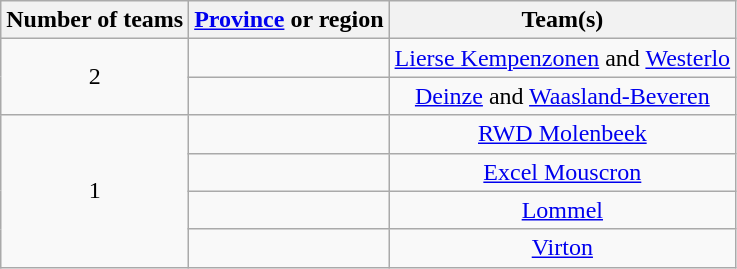<table class="wikitable" style="text-align:center">
<tr>
<th>Number of teams</th>
<th><a href='#'>Province</a> or region</th>
<th>Team(s)</th>
</tr>
<tr>
<td rowspan=2>2</td>
<td align="left"></td>
<td><a href='#'>Lierse Kempenzonen</a> and <a href='#'>Westerlo</a></td>
</tr>
<tr>
<td align="left"></td>
<td><a href='#'>Deinze</a> and <a href='#'>Waasland-Beveren</a></td>
</tr>
<tr>
<td rowspan=4>1</td>
<td align="left"></td>
<td><a href='#'>RWD Molenbeek</a></td>
</tr>
<tr>
<td align="left"></td>
<td><a href='#'>Excel Mouscron</a></td>
</tr>
<tr>
<td align="left"></td>
<td><a href='#'>Lommel</a></td>
</tr>
<tr>
<td align="left"></td>
<td><a href='#'>Virton</a></td>
</tr>
</table>
